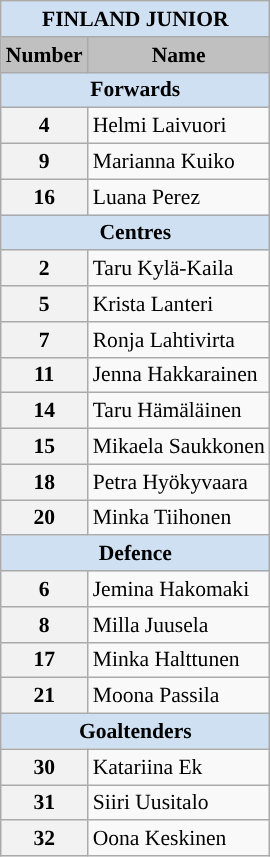<table class="wikitable" style="text-align:left; font-size:90%;">
<tr>
<th style=background:#CEE0F2 colspan=2>FINLAND JUNIOR</th>
</tr>
<tr>
<th style="background:silver;">Number</th>
<th style="background:silver;">Name</th>
</tr>
<tr>
<th style=background:#CEE0F2 colspan=2>Forwards</th>
</tr>
<tr>
<th>4</th>
<td>Helmi Laivuori</td>
</tr>
<tr>
<th>9</th>
<td>Marianna Kuiko</td>
</tr>
<tr>
<th>16</th>
<td>Luana Perez</td>
</tr>
<tr>
<th style=background:#CEE0F2 colspan=2>Centres</th>
</tr>
<tr>
<th>2</th>
<td>Taru Kylä-Kaila</td>
</tr>
<tr>
<th>5</th>
<td>Krista Lanteri</td>
</tr>
<tr>
<th>7</th>
<td>Ronja Lahtivirta</td>
</tr>
<tr>
<th>11</th>
<td>Jenna Hakkarainen</td>
</tr>
<tr>
<th>14</th>
<td>Taru Hämäläinen</td>
</tr>
<tr>
<th>15</th>
<td>Mikaela Saukkonen</td>
</tr>
<tr>
<th>18</th>
<td>Petra Hyökyvaara</td>
</tr>
<tr>
<th>20</th>
<td>Minka Tiihonen</td>
</tr>
<tr>
<th style=background:#CEE0F2 colspan=2>Defence</th>
</tr>
<tr>
<th>6</th>
<td>Jemina Hakomaki</td>
</tr>
<tr>
<th>8</th>
<td>Milla Juusela</td>
</tr>
<tr>
<th>17</th>
<td>Minka Halttunen</td>
</tr>
<tr>
<th>21</th>
<td>Moona Passila</td>
</tr>
<tr>
<th style=background:#CEE0F2 colspan=2>Goaltenders</th>
</tr>
<tr>
<th>30</th>
<td>Katariina Ek</td>
</tr>
<tr>
<th>31</th>
<td>Siiri Uusitalo</td>
</tr>
<tr>
<th>32</th>
<td>Oona Keskinen</td>
</tr>
</table>
